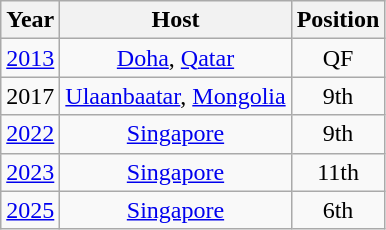<table class="wikitable" style="text-align: center;">
<tr>
<th>Year</th>
<th>Host</th>
<th>Position</th>
</tr>
<tr>
<td><a href='#'>2013</a></td>
<td> <a href='#'>Doha</a>, <a href='#'>Qatar</a></td>
<td>QF</td>
</tr>
<tr>
<td>2017</td>
<td> <a href='#'>Ulaanbaatar</a>, <a href='#'>Mongolia</a></td>
<td>9th</td>
</tr>
<tr>
<td><a href='#'>2022</a></td>
<td> <a href='#'>Singapore</a></td>
<td>9th</td>
</tr>
<tr>
<td><a href='#'>2023</a></td>
<td> <a href='#'>Singapore</a></td>
<td>11th</td>
</tr>
<tr>
<td><a href='#'>2025</a></td>
<td> <a href='#'>Singapore</a></td>
<td>6th</td>
</tr>
</table>
